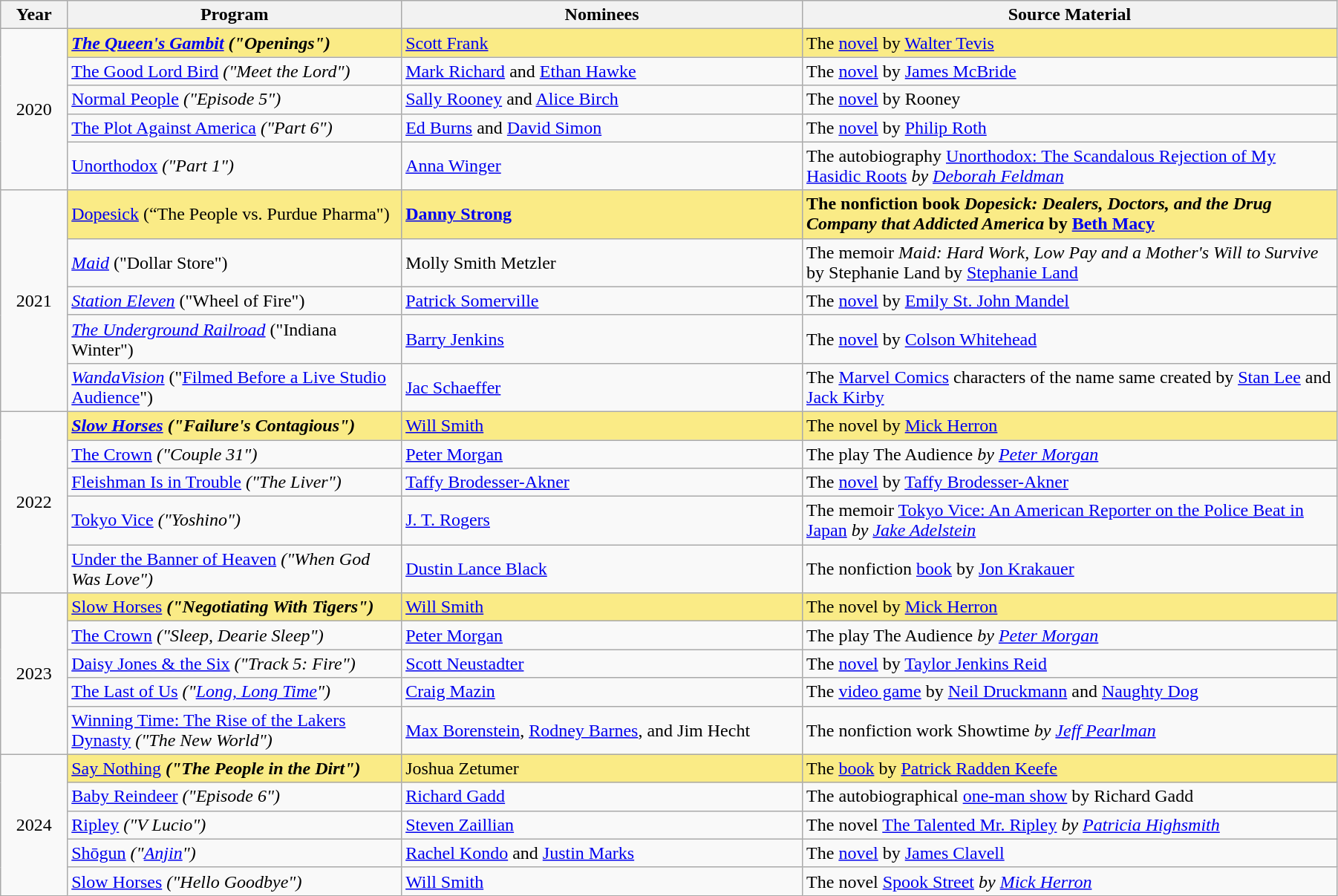<table class="wikitable" width="95%" cellpadding="5">
<tr>
<th width="5%">Year</th>
<th width="25%">Program</th>
<th width="30%">Nominees</th>
<th width="40%">Source Material</th>
</tr>
<tr>
<td rowspan="5" style="text-align:center;">2020</td>
<td style="background:#FAEB86;"><strong><em><a href='#'>The Queen's Gambit</a><em> ("Openings")<strong></td>
<td style="background:#FAEB86;"></strong><a href='#'>Scott Frank</a><strong></td>
<td style="background:#FAEB86;"></strong>The <a href='#'>novel</a> by <a href='#'>Walter Tevis</a><strong></td>
</tr>
<tr>
<td></em><a href='#'>The Good Lord Bird</a><em> ("Meet the Lord")</td>
<td><a href='#'>Mark Richard</a> and <a href='#'>Ethan Hawke</a></td>
<td>The <a href='#'>novel</a> by <a href='#'>James McBride</a></td>
</tr>
<tr>
<td></em><a href='#'>Normal People</a><em> ("Episode 5")</td>
<td><a href='#'>Sally Rooney</a> and <a href='#'>Alice Birch</a></td>
<td>The <a href='#'>novel</a> by Rooney</td>
</tr>
<tr>
<td></em><a href='#'>The Plot Against America</a><em> ("Part 6")</td>
<td><a href='#'>Ed Burns</a> and <a href='#'>David Simon</a></td>
<td>The <a href='#'>novel</a> by <a href='#'>Philip Roth</a></td>
</tr>
<tr>
<td></em><a href='#'>Unorthodox</a><em> ("Part 1")</td>
<td><a href='#'>Anna Winger</a></td>
<td>The autobiography </em><a href='#'>Unorthodox: The Scandalous Rejection of My Hasidic Roots</a><em> by <a href='#'>Deborah Feldman</a></td>
</tr>
<tr>
<td rowspan="5" style="text-align:center;">2021</td>
<td style="background:#FAEB86;"></em></strong><a href='#'>Dopesick</a></em> (“The People vs. Purdue Pharma")</strong></td>
<td style="background:#FAEB86;"><strong><a href='#'>Danny Strong</a></strong></td>
<td style="background:#FAEB86;"><strong>The nonfiction book <em>Dopesick: Dealers, Doctors, and the Drug Company that Addicted America</em> by <a href='#'>Beth Macy</a></strong></td>
</tr>
<tr>
<td><em><a href='#'>Maid</a></em> ("Dollar Store")</td>
<td>Molly Smith Metzler</td>
<td>The memoir <em>Maid: Hard Work, Low Pay and a Mother's Will to Survive</em> by Stephanie Land by <a href='#'>Stephanie Land</a></td>
</tr>
<tr>
<td><em><a href='#'>Station Eleven</a></em> ("Wheel of Fire")</td>
<td><a href='#'>Patrick Somerville</a></td>
<td>The <a href='#'>novel</a> by <a href='#'>Emily St. John Mandel</a></td>
</tr>
<tr>
<td><em><a href='#'>The Underground Railroad</a></em> ("Indiana Winter")</td>
<td><a href='#'>Barry Jenkins</a></td>
<td>The <a href='#'>novel</a> by <a href='#'>Colson Whitehead</a></td>
</tr>
<tr>
<td><em><a href='#'>WandaVision</a></em> ("<a href='#'>Filmed Before a Live Studio Audience</a>")</td>
<td><a href='#'>Jac Schaeffer</a></td>
<td>The <a href='#'>Marvel Comics</a> characters of the name same created by <a href='#'>Stan Lee</a> and <a href='#'>Jack Kirby</a></td>
</tr>
<tr>
<td rowspan="5" style="text-align:center;">2022</td>
<td style="background:#FAEB86;"><strong><em><a href='#'>Slow Horses</a><em> ("Failure's Contagious")<strong></td>
<td style="background:#FAEB86;"></strong><a href='#'>Will Smith</a><strong></td>
<td style="background:#FAEB86;"></strong>The novel by <a href='#'>Mick Herron</a><strong></td>
</tr>
<tr>
<td></em><a href='#'>The Crown</a><em> ("Couple 31")</td>
<td><a href='#'>Peter Morgan</a></td>
<td>The play </em>The Audience<em> by <a href='#'>Peter Morgan</a></td>
</tr>
<tr>
<td></em><a href='#'>Fleishman Is in Trouble</a><em> ("The Liver")</td>
<td><a href='#'>Taffy Brodesser-Akner</a></td>
<td>The <a href='#'>novel</a> by <a href='#'>Taffy Brodesser-Akner</a></td>
</tr>
<tr>
<td></em><a href='#'>Tokyo Vice</a><em> ("Yoshino")</td>
<td><a href='#'>J. T. Rogers</a></td>
<td>The memoir </em><a href='#'>Tokyo Vice: An American Reporter on the Police Beat in Japan</a><em> by <a href='#'>Jake Adelstein</a></td>
</tr>
<tr>
<td></em><a href='#'>Under the Banner of Heaven</a><em> ("When God Was Love")</td>
<td><a href='#'>Dustin Lance Black</a></td>
<td>The nonfiction <a href='#'>book</a> by <a href='#'>Jon Krakauer</a></td>
</tr>
<tr>
<td rowspan="5" style="text-align:center;">2023</td>
<td style="background:#FAEB86;"></em></strong><a href='#'>Slow Horses</a><strong><em> ("Negotiating With Tigers")</td>
<td style="background:#FAEB86;"></strong><a href='#'>Will Smith</a><strong></td>
<td style="background:#FAEB86;"></strong>The novel by <a href='#'>Mick Herron</a><strong></td>
</tr>
<tr>
<td></em><a href='#'>The Crown</a><em> ("Sleep, Dearie Sleep")</td>
<td><a href='#'>Peter Morgan</a></td>
<td>The play </em>The Audience<em> by <a href='#'>Peter Morgan</a></td>
</tr>
<tr>
<td></em><a href='#'>Daisy Jones & the Six</a><em> ("Track 5: Fire")</td>
<td><a href='#'>Scott Neustadter</a></td>
<td>The <a href='#'>novel</a> by <a href='#'>Taylor Jenkins Reid</a></td>
</tr>
<tr>
<td></em><a href='#'>The Last of Us</a><em> ("<a href='#'>Long, Long Time</a>")</td>
<td><a href='#'>Craig Mazin</a></td>
<td>The <a href='#'>video game</a> by <a href='#'>Neil Druckmann</a> and <a href='#'>Naughty Dog</a></td>
</tr>
<tr>
<td></em><a href='#'>Winning Time: The Rise of the Lakers Dynasty</a><em> ("The New World")</td>
<td><a href='#'>Max Borenstein</a>, <a href='#'>Rodney Barnes</a>, and Jim Hecht</td>
<td>The nonfiction work </em>Showtime<em> by <a href='#'>Jeff Pearlman</a></td>
</tr>
<tr>
<td rowspan="5" style="text-align:center;">2024</td>
<td style="background:#FAEB86;"></em></strong><a href='#'>Say Nothing</a><strong><em> ("The People in the Dirt")</td>
<td style="background:#FAEB86;"></strong>Joshua Zetumer<strong></td>
<td style="background:#FAEB86;"></strong>The <a href='#'>book</a> by <a href='#'>Patrick Radden Keefe</a><strong></td>
</tr>
<tr>
<td></em><a href='#'>Baby Reindeer</a><em> ("Episode 6")</td>
<td><a href='#'>Richard Gadd</a></td>
<td>The autobiographical <a href='#'>one-man show</a> by Richard Gadd</td>
</tr>
<tr>
<td></em><a href='#'>Ripley</a><em> ("V Lucio")</td>
<td><a href='#'>Steven Zaillian</a></td>
<td>The novel </em><a href='#'>The Talented Mr. Ripley</a><em> by <a href='#'>Patricia Highsmith</a></td>
</tr>
<tr>
<td></em><a href='#'>Shōgun</a><em> ("<a href='#'>Anjin</a>")</td>
<td><a href='#'>Rachel Kondo</a> and <a href='#'>Justin Marks</a></td>
<td>The <a href='#'>novel</a> by <a href='#'>James Clavell</a></td>
</tr>
<tr>
<td></em><a href='#'>Slow Horses</a><em> ("Hello Goodbye")</td>
<td><a href='#'>Will Smith</a></td>
<td>The novel </em><a href='#'>Spook Street</a><em> by <a href='#'>Mick Herron</a></td>
</tr>
</table>
